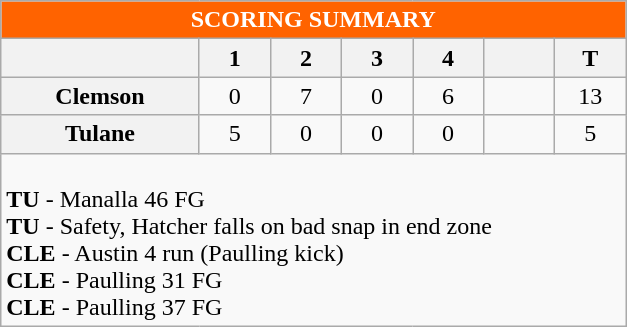<table class="wikitable" style="text-align:center">
<tr style="background:#FF6300; color:white">
<td colspan="7" align="center"><strong>SCORING SUMMARY</strong></td>
</tr>
<tr>
<th width="125"> </th>
<th width="40">1</th>
<th width="40">2</th>
<th width="40">3</th>
<th width="40">4</th>
<th width="40"> </th>
<th width="40">T</th>
</tr>
<tr>
<th>Clemson</th>
<td>0</td>
<td>7</td>
<td>0</td>
<td>6</td>
<td></td>
<td>13</td>
</tr>
<tr>
<th>Tulane</th>
<td>5</td>
<td>0</td>
<td>0</td>
<td>0</td>
<td></td>
<td>5</td>
</tr>
<tr>
<td colspan="7" align="left"><br><strong>TU</strong> - Manalla 46 FG<br>
<strong>TU</strong> - Safety, Hatcher falls on bad snap in end zone<br>
<strong>CLE</strong> - Austin 4 run (Paulling kick)<br>
<strong>CLE</strong> - Paulling 31 FG<br>
<strong>CLE</strong> - Paulling 37 FG</td>
</tr>
</table>
